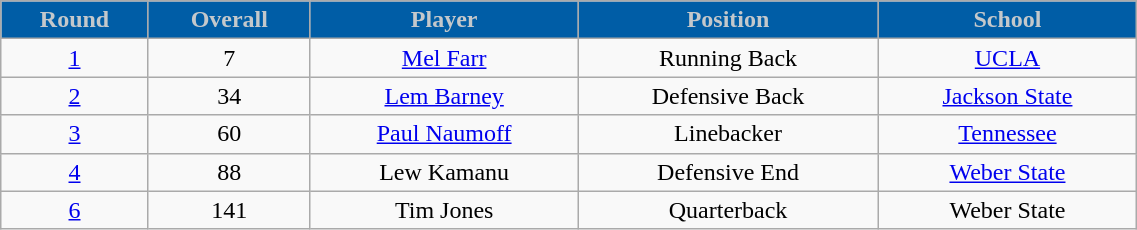<table class="wikitable" width="60%">
<tr align="center"  style="background:#005da6;color:#c4c8cb;">
<td><strong>Round</strong></td>
<td><strong>Overall</strong></td>
<td><strong>Player</strong></td>
<td><strong>Position</strong></td>
<td><strong>School</strong></td>
</tr>
<tr align="center" bgcolor="">
<td><a href='#'>1</a></td>
<td>7</td>
<td><a href='#'>Mel Farr</a></td>
<td>Running Back</td>
<td><a href='#'>UCLA</a></td>
</tr>
<tr align="center" bgcolor="">
<td><a href='#'>2</a></td>
<td>34</td>
<td><a href='#'>Lem Barney</a></td>
<td>Defensive Back</td>
<td><a href='#'>Jackson State</a></td>
</tr>
<tr align="center" bgcolor="">
<td><a href='#'>3</a></td>
<td>60</td>
<td><a href='#'>Paul Naumoff</a></td>
<td>Linebacker</td>
<td><a href='#'>Tennessee</a></td>
</tr>
<tr align="center" bgcolor="">
<td><a href='#'>4</a></td>
<td>88</td>
<td>Lew Kamanu</td>
<td>Defensive End</td>
<td><a href='#'>Weber State</a></td>
</tr>
<tr align="center" bgcolor="">
<td><a href='#'>6</a></td>
<td>141</td>
<td>Tim Jones</td>
<td>Quarterback</td>
<td>Weber State</td>
</tr>
</table>
